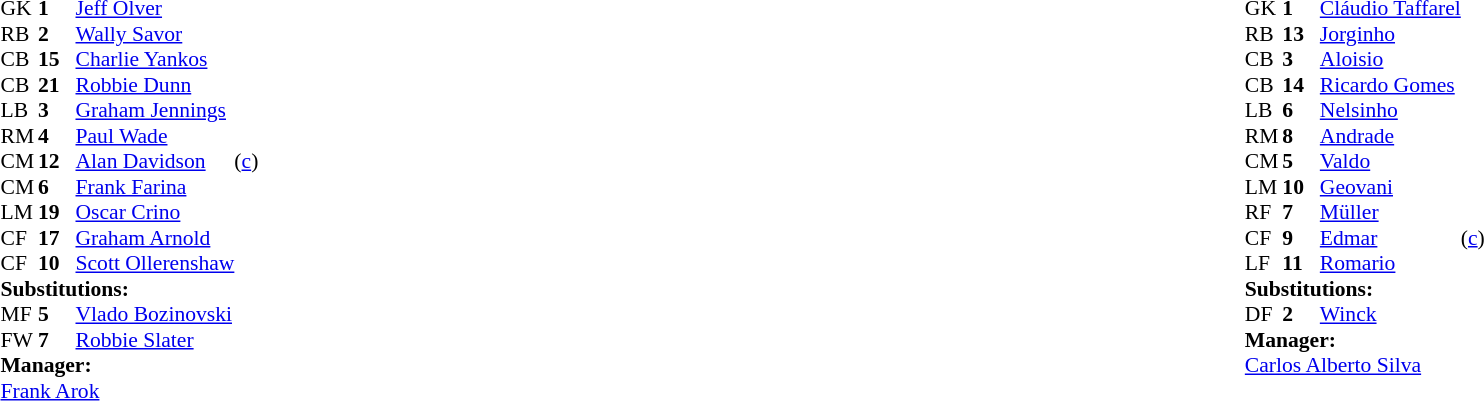<table style="width:100%;">
<tr>
<td style="vertical-align:top; width:40%;"><br><table style="font-size:90%" cellspacing="0" cellpadding="0">
<tr>
<th width="25"></th>
<th width="25"></th>
</tr>
<tr>
<td>GK</td>
<td><strong>1</strong></td>
<td><a href='#'>Jeff Olver</a></td>
<td></td>
</tr>
<tr>
<td>RB</td>
<td><strong>2</strong></td>
<td><a href='#'>Wally Savor</a></td>
<td></td>
</tr>
<tr>
<td>CB</td>
<td><strong>15</strong></td>
<td><a href='#'>Charlie Yankos</a></td>
</tr>
<tr>
<td>CB</td>
<td><strong>21</strong></td>
<td><a href='#'>Robbie Dunn</a></td>
</tr>
<tr>
<td>LB</td>
<td><strong>3</strong></td>
<td><a href='#'>Graham Jennings</a></td>
</tr>
<tr>
<td>RM</td>
<td><strong>4</strong></td>
<td><a href='#'>Paul Wade</a></td>
<td></td>
<td></td>
</tr>
<tr>
<td>CM</td>
<td><strong>12</strong></td>
<td><a href='#'>Alan Davidson</a></td>
<td>(<a href='#'>c</a>)</td>
</tr>
<tr>
<td>CM</td>
<td><strong>6</strong></td>
<td><a href='#'>Frank Farina</a></td>
<td></td>
</tr>
<tr>
<td>LM</td>
<td><strong>19</strong></td>
<td><a href='#'>Oscar Crino</a></td>
<td></td>
<td></td>
</tr>
<tr>
<td>CF</td>
<td><strong>17</strong></td>
<td><a href='#'>Graham Arnold</a></td>
<td></td>
<td></td>
</tr>
<tr>
<td>CF</td>
<td><strong>10</strong></td>
<td><a href='#'>Scott Ollerenshaw</a></td>
<td></td>
<td></td>
</tr>
<tr>
<td colspan=3><strong>Substitutions:</strong></td>
</tr>
<tr>
<td>MF</td>
<td><strong>5</strong></td>
<td><a href='#'>Vlado Bozinovski</a></td>
<td></td>
<td></td>
</tr>
<tr>
<td>FW</td>
<td><strong>7</strong></td>
<td><a href='#'>Robbie Slater</a></td>
<td></td>
<td></td>
</tr>
<tr>
<td colspan=3><strong>Manager:</strong></td>
</tr>
<tr>
<td colspan=3><a href='#'>Frank Arok</a></td>
</tr>
</table>
</td>
<td valign="top" width="50%"><br><table style="font-size:90%; margin:auto;" cellspacing="0" cellpadding="0">
<tr>
<th width=25></th>
<th width=25></th>
</tr>
<tr>
<td>GK</td>
<td><strong>1</strong></td>
<td><a href='#'>Cláudio Taffarel</a></td>
</tr>
<tr>
<td>RB</td>
<td><strong>13</strong></td>
<td><a href='#'>Jorginho</a></td>
</tr>
<tr>
<td>CB</td>
<td><strong>3</strong></td>
<td><a href='#'>Aloisio</a></td>
<td></td>
<td></td>
</tr>
<tr>
<td>CB</td>
<td><strong>14</strong></td>
<td><a href='#'>Ricardo Gomes</a></td>
</tr>
<tr>
<td>LB</td>
<td><strong>6</strong></td>
<td><a href='#'>Nelsinho</a></td>
<td></td>
</tr>
<tr>
<td>RM</td>
<td><strong>8</strong></td>
<td><a href='#'>Andrade</a></td>
<td></td>
</tr>
<tr>
<td>CM</td>
<td><strong>5</strong></td>
<td><a href='#'>Valdo</a></td>
</tr>
<tr>
<td>LM</td>
<td><strong>10</strong></td>
<td><a href='#'>Geovani</a></td>
</tr>
<tr>
<td>RF</td>
<td><strong>7</strong></td>
<td><a href='#'>Müller</a></td>
</tr>
<tr>
<td>CF</td>
<td><strong>9</strong></td>
<td><a href='#'>Edmar</a></td>
<td>(<a href='#'>c</a>)</td>
<td></td>
<td></td>
</tr>
<tr>
<td>LF</td>
<td><strong>11</strong></td>
<td><a href='#'>Romario</a></td>
<td></td>
</tr>
<tr>
<td colspan=3><strong>Substitutions:</strong></td>
</tr>
<tr>
<td>DF</td>
<td><strong>2</strong></td>
<td><a href='#'>Winck</a></td>
<td></td>
<td></td>
</tr>
<tr>
<td colspan=3><strong>Manager:</strong></td>
</tr>
<tr>
<td colspan=3><a href='#'>Carlos Alberto Silva</a></td>
</tr>
</table>
</td>
</tr>
</table>
